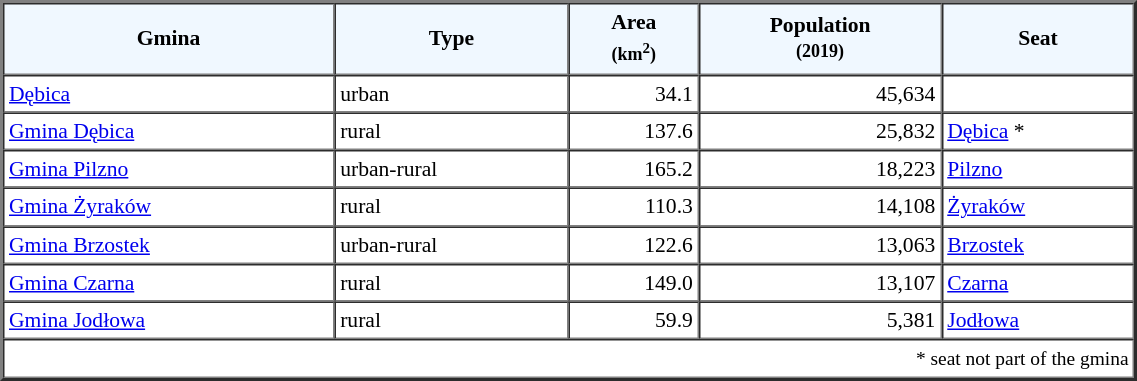<table width="60%" border="2" cellpadding="3" cellspacing="0" style="font-size:90%;line-height:120%;">
<tr bgcolor="F0F8FF">
<th>Gmina</th>
<th>Type</th>
<th>Area<br><small>(km<sup>2</sup>)</small></th>
<th>Population<br><small>(2019)</small></th>
<th>Seat</th>
</tr>
<tr>
<td><a href='#'>Dębica</a></td>
<td>urban</td>
<td style="text-align:right;">34.1</td>
<td style="text-align:right;">45,634</td>
<td> </td>
</tr>
<tr>
<td><a href='#'>Gmina Dębica</a></td>
<td>rural</td>
<td style="text-align:right;">137.6</td>
<td style="text-align:right;">25,832</td>
<td><a href='#'>Dębica</a> *</td>
</tr>
<tr>
<td><a href='#'>Gmina Pilzno</a></td>
<td>urban-rural</td>
<td style="text-align:right;">165.2</td>
<td style="text-align:right;">18,223</td>
<td><a href='#'>Pilzno</a></td>
</tr>
<tr>
<td><a href='#'>Gmina Żyraków</a></td>
<td>rural</td>
<td style="text-align:right;">110.3</td>
<td style="text-align:right;">14,108</td>
<td><a href='#'>Żyraków</a></td>
</tr>
<tr>
<td><a href='#'>Gmina Brzostek</a></td>
<td>urban-rural</td>
<td style="text-align:right;">122.6</td>
<td style="text-align:right;">13,063</td>
<td><a href='#'>Brzostek</a></td>
</tr>
<tr>
<td><a href='#'>Gmina Czarna</a></td>
<td>rural</td>
<td style="text-align:right;">149.0</td>
<td style="text-align:right;">13,107</td>
<td><a href='#'>Czarna</a></td>
</tr>
<tr>
<td><a href='#'>Gmina Jodłowa</a></td>
<td>rural</td>
<td style="text-align:right;">59.9</td>
<td style="text-align:right;">5,381</td>
<td><a href='#'>Jodłowa</a></td>
</tr>
<tr>
<td colspan=5 style="text-align:right;font-size:90%">* seat not part of the gmina</td>
</tr>
</table>
